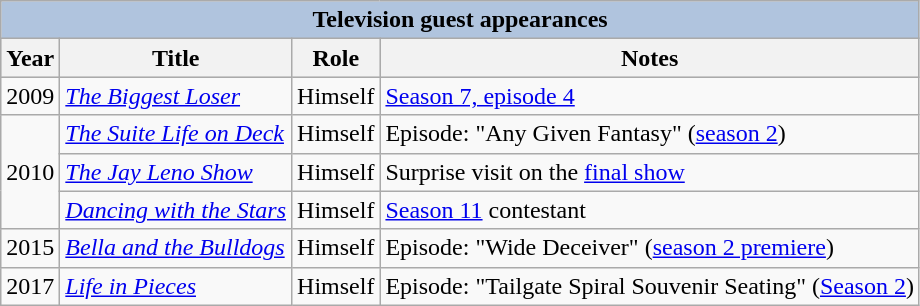<table class="wikitable">
<tr>
<th colspan="4" style="background: LightSteelBlue;">Television guest appearances</th>
</tr>
<tr style="background:#ccc; text-align:center;">
<th>Year</th>
<th>Title</th>
<th>Role</th>
<th>Notes</th>
</tr>
<tr>
<td>2009</td>
<td><em><a href='#'>The Biggest Loser</a></em></td>
<td>Himself</td>
<td><a href='#'>Season 7, episode 4</a></td>
</tr>
<tr>
<td rowspan=3>2010</td>
<td><em><a href='#'>The Suite Life on Deck</a></em></td>
<td>Himself</td>
<td>Episode: "Any Given Fantasy" (<a href='#'>season 2</a>)</td>
</tr>
<tr>
<td><em><a href='#'>The Jay Leno Show</a></em></td>
<td>Himself</td>
<td>Surprise visit on the <a href='#'>final show</a></td>
</tr>
<tr>
<td><em><a href='#'>Dancing with the Stars</a></em></td>
<td>Himself</td>
<td><a href='#'>Season 11</a> contestant</td>
</tr>
<tr>
<td>2015</td>
<td><em><a href='#'>Bella and the Bulldogs</a></em></td>
<td>Himself</td>
<td>Episode: "Wide Deceiver" (<a href='#'>season 2 premiere</a>)</td>
</tr>
<tr>
<td>2017</td>
<td><em><a href='#'>Life in Pieces</a></em></td>
<td>Himself</td>
<td>Episode: "Tailgate Spiral Souvenir Seating" (<a href='#'>Season 2</a>)</td>
</tr>
</table>
